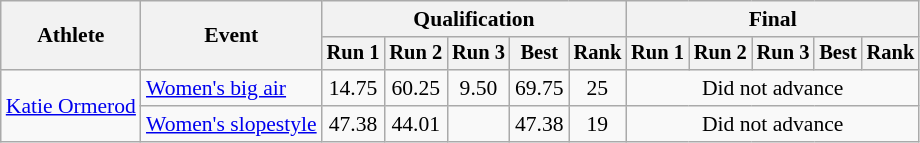<table class=wikitable style=font-size:90%;text-align:center>
<tr>
<th rowspan=2>Athlete</th>
<th rowspan=2>Event</th>
<th colspan=5>Qualification</th>
<th colspan=5>Final</th>
</tr>
<tr style=font-size:95%>
<th>Run 1</th>
<th>Run 2</th>
<th>Run 3</th>
<th>Best</th>
<th>Rank</th>
<th>Run 1</th>
<th>Run 2</th>
<th>Run 3</th>
<th>Best</th>
<th>Rank</th>
</tr>
<tr>
<td align=left rowspan=2><a href='#'>Katie Ormerod</a></td>
<td align=left><a href='#'>Women's big air</a></td>
<td>14.75</td>
<td>60.25</td>
<td>9.50</td>
<td>69.75</td>
<td>25</td>
<td colspan=5>Did not advance</td>
</tr>
<tr>
<td align=left><a href='#'>Women's slopestyle</a></td>
<td>47.38</td>
<td>44.01</td>
<td></td>
<td>47.38</td>
<td>19</td>
<td colspan=5>Did not advance</td>
</tr>
</table>
